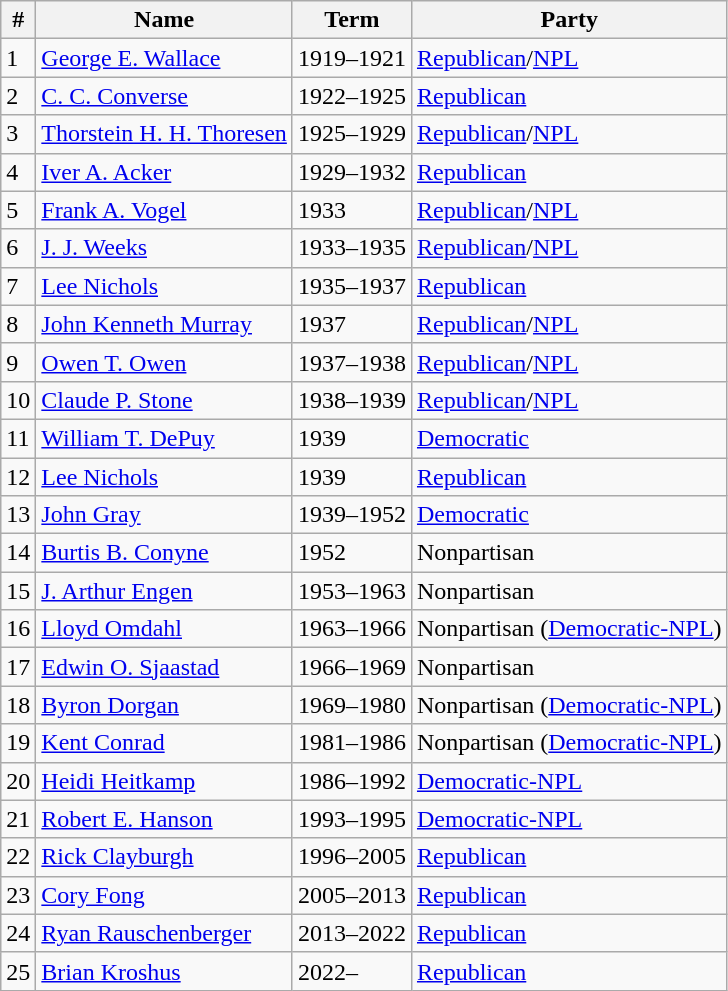<table class=wikitable>
<tr>
<th>#</th>
<th>Name</th>
<th>Term</th>
<th>Party</th>
</tr>
<tr>
<td>1</td>
<td><a href='#'>George E. Wallace</a></td>
<td>1919–1921</td>
<td><a href='#'>Republican</a>/<a href='#'>NPL</a></td>
</tr>
<tr>
<td>2</td>
<td><a href='#'>C. C. Converse</a></td>
<td>1922–1925</td>
<td><a href='#'>Republican</a></td>
</tr>
<tr>
<td>3</td>
<td><a href='#'>Thorstein H. H. Thoresen</a></td>
<td>1925–1929</td>
<td><a href='#'>Republican</a>/<a href='#'>NPL</a></td>
</tr>
<tr>
<td>4</td>
<td><a href='#'>Iver A. Acker</a></td>
<td>1929–1932</td>
<td><a href='#'>Republican</a></td>
</tr>
<tr>
<td>5</td>
<td><a href='#'>Frank A. Vogel</a></td>
<td>1933</td>
<td><a href='#'>Republican</a>/<a href='#'>NPL</a></td>
</tr>
<tr>
<td>6</td>
<td><a href='#'>J. J. Weeks</a></td>
<td>1933–1935</td>
<td><a href='#'>Republican</a>/<a href='#'>NPL</a></td>
</tr>
<tr>
<td>7</td>
<td><a href='#'>Lee Nichols</a></td>
<td>1935–1937</td>
<td><a href='#'>Republican</a></td>
</tr>
<tr>
<td>8</td>
<td><a href='#'>John Kenneth Murray</a></td>
<td>1937</td>
<td><a href='#'>Republican</a>/<a href='#'>NPL</a></td>
</tr>
<tr>
<td>9</td>
<td><a href='#'>Owen T. Owen</a></td>
<td>1937–1938</td>
<td><a href='#'>Republican</a>/<a href='#'>NPL</a></td>
</tr>
<tr>
<td>10</td>
<td><a href='#'>Claude P. Stone</a></td>
<td>1938–1939</td>
<td><a href='#'>Republican</a>/<a href='#'>NPL</a></td>
</tr>
<tr>
<td>11</td>
<td><a href='#'>William T. DePuy</a></td>
<td>1939</td>
<td><a href='#'>Democratic</a></td>
</tr>
<tr>
<td>12</td>
<td><a href='#'>Lee Nichols</a></td>
<td>1939</td>
<td><a href='#'>Republican</a></td>
</tr>
<tr>
<td>13</td>
<td><a href='#'>John Gray</a></td>
<td>1939–1952</td>
<td><a href='#'>Democratic</a></td>
</tr>
<tr>
<td>14</td>
<td><a href='#'>Burtis B. Conyne</a></td>
<td>1952</td>
<td>Nonpartisan</td>
</tr>
<tr>
<td>15</td>
<td><a href='#'>J. Arthur Engen</a></td>
<td>1953–1963</td>
<td>Nonpartisan</td>
</tr>
<tr>
<td>16</td>
<td><a href='#'>Lloyd Omdahl</a></td>
<td>1963–1966</td>
<td>Nonpartisan (<a href='#'>Democratic-NPL</a>)</td>
</tr>
<tr>
<td>17</td>
<td><a href='#'>Edwin O. Sjaastad</a></td>
<td>1966–1969</td>
<td>Nonpartisan</td>
</tr>
<tr>
<td>18</td>
<td><a href='#'>Byron Dorgan</a></td>
<td>1969–1980</td>
<td>Nonpartisan (<a href='#'>Democratic-NPL</a>)</td>
</tr>
<tr>
<td>19</td>
<td><a href='#'>Kent Conrad</a></td>
<td>1981–1986</td>
<td>Nonpartisan (<a href='#'>Democratic-NPL</a>)</td>
</tr>
<tr>
<td>20</td>
<td><a href='#'>Heidi Heitkamp</a></td>
<td>1986–1992</td>
<td><a href='#'>Democratic-NPL</a></td>
</tr>
<tr>
<td>21</td>
<td><a href='#'>Robert E. Hanson</a></td>
<td>1993–1995</td>
<td><a href='#'>Democratic-NPL</a></td>
</tr>
<tr>
<td>22</td>
<td><a href='#'>Rick Clayburgh</a></td>
<td>1996–2005</td>
<td><a href='#'>Republican</a></td>
</tr>
<tr>
<td>23</td>
<td><a href='#'>Cory Fong</a></td>
<td>2005–2013</td>
<td><a href='#'>Republican</a></td>
</tr>
<tr>
<td>24</td>
<td><a href='#'>Ryan Rauschenberger</a></td>
<td>2013–2022</td>
<td><a href='#'>Republican</a></td>
</tr>
<tr>
<td>25</td>
<td><a href='#'>Brian Kroshus</a></td>
<td>2022–</td>
<td><a href='#'>Republican</a></td>
</tr>
</table>
